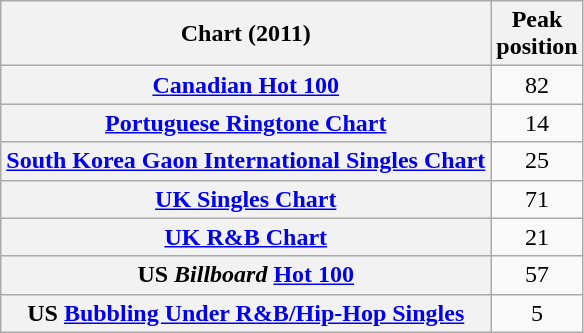<table class="wikitable sortable plainrowheaders">
<tr>
<th scope="col">Chart (2011)</th>
<th scope="col">Peak<br>position</th>
</tr>
<tr>
<th scope="row"><a href='#'>Canadian Hot 100</a></th>
<td style="text-align:center;">82</td>
</tr>
<tr>
<th scope="row"><a href='#'>Portuguese Ringtone Chart</a></th>
<td style="text-align:center;">14</td>
</tr>
<tr>
<th scope="row"><a href='#'>South Korea Gaon International Singles Chart</a></th>
<td style="text-align:center;">25</td>
</tr>
<tr>
<th scope="row"><a href='#'>UK Singles Chart</a></th>
<td style="text-align:center;">71</td>
</tr>
<tr>
<th scope="row"><a href='#'>UK R&B Chart</a></th>
<td style="text-align:center;">21</td>
</tr>
<tr>
<th scope="row">US <em>Billboard</em> <a href='#'>Hot 100</a></th>
<td style="text-align:center;">57</td>
</tr>
<tr>
<th scope="row">US <a href='#'>Bubbling Under R&B/Hip-Hop Singles</a></th>
<td style="text-align:center;">5</td>
</tr>
</table>
